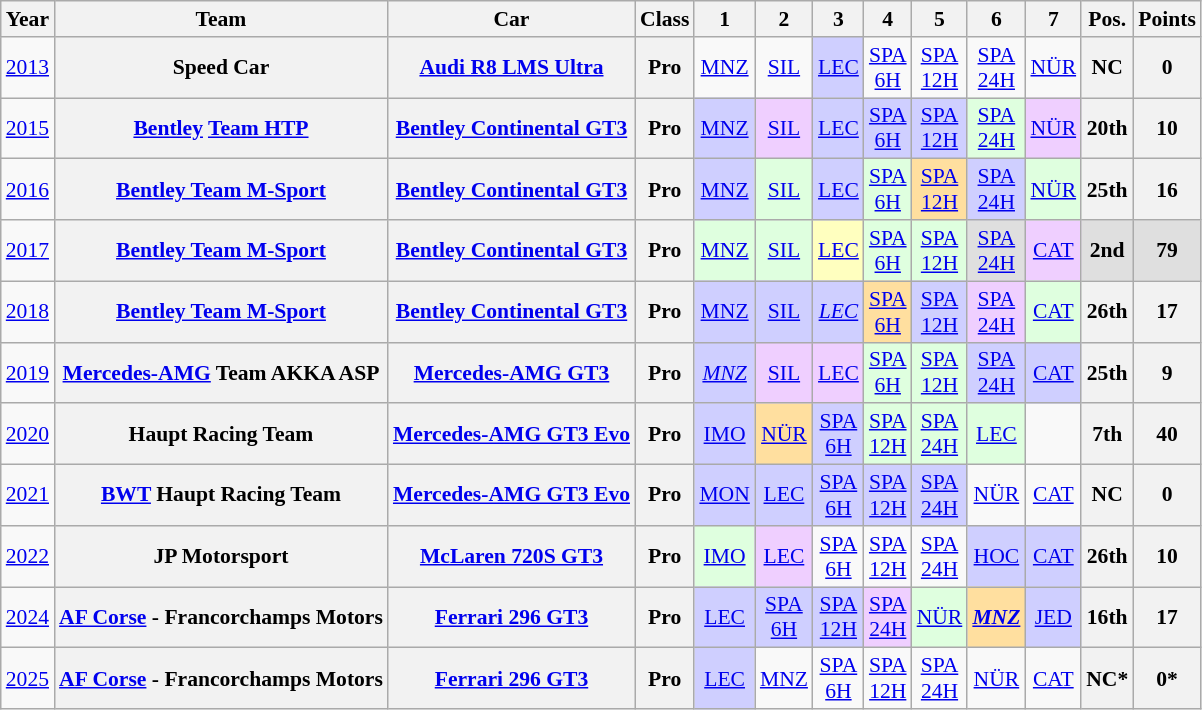<table class="wikitable" border="1" style="text-align:center; font-size:90%;">
<tr>
<th>Year</th>
<th>Team</th>
<th>Car</th>
<th>Class</th>
<th>1</th>
<th>2</th>
<th>3</th>
<th>4</th>
<th>5</th>
<th>6</th>
<th>7</th>
<th>Pos.</th>
<th>Points</th>
</tr>
<tr>
<td><a href='#'>2013</a></td>
<th>Speed Car</th>
<th><a href='#'>Audi R8 LMS Ultra</a></th>
<th>Pro</th>
<td style="background:#;"><a href='#'>MNZ</a></td>
<td style="background:#;"><a href='#'>SIL</a></td>
<td style="background:#CFCFFF;"><a href='#'>LEC</a><br></td>
<td style="background:#;"><a href='#'>SPA<br>6H</a></td>
<td style="background:#;"><a href='#'>SPA<br>12H</a></td>
<td style="background:#;"><a href='#'>SPA<br>24H</a></td>
<td style="background:#;"><a href='#'>NÜR</a></td>
<th>NC</th>
<th>0</th>
</tr>
<tr>
<td><a href='#'>2015</a></td>
<th><a href='#'>Bentley</a> <a href='#'>Team HTP</a></th>
<th nowrap><a href='#'>Bentley Continental GT3</a></th>
<th>Pro</th>
<td style="background:#CFCFFF;"><a href='#'>MNZ</a><br></td>
<td style="background:#EFCFFF;"><a href='#'>SIL</a><br></td>
<td style="background:#CFCFFF;"><a href='#'>LEC</a><br></td>
<td style="background:#CFCFFF;"><a href='#'>SPA<br>6H</a><br></td>
<td style="background:#CFCFFF;"><a href='#'>SPA<br>12H</a><br></td>
<td style="background:#DFFFDF;"><a href='#'>SPA<br>24H</a><br></td>
<td style="background:#EFCFFF;"><a href='#'>NÜR</a><br></td>
<th>20th</th>
<th>10</th>
</tr>
<tr>
<td><a href='#'>2016</a></td>
<th><a href='#'>Bentley Team M-Sport</a></th>
<th><a href='#'>Bentley Continental GT3</a></th>
<th>Pro</th>
<td style="background:#CFCFFF;"><a href='#'>MNZ</a><br></td>
<td style="background:#DFFFDF;"><a href='#'>SIL</a><br></td>
<td style="background:#CFCFFF;"><a href='#'>LEC</a><br></td>
<td style="background:#DFFFDF;"><a href='#'>SPA<br>6H</a><br></td>
<td style="background:#FFDF9F;"><a href='#'>SPA<br>12H</a><br></td>
<td style="background:#CFCFFF;"><a href='#'>SPA<br>24H</a><br></td>
<td style="background:#DFFFDF;"><a href='#'>NÜR</a><br></td>
<th>25th</th>
<th>16</th>
</tr>
<tr>
<td><a href='#'>2017</a></td>
<th><a href='#'>Bentley Team M-Sport</a></th>
<th><a href='#'>Bentley Continental GT3</a></th>
<th>Pro</th>
<td style="background:#DFFFDF;"><a href='#'>MNZ</a><br></td>
<td style="background:#DFFFDF;"><a href='#'>SIL</a><br></td>
<td style="background:#FFFFBF;"><a href='#'>LEC</a><br></td>
<td style="background:#DFFFDF;"><a href='#'>SPA<br>6H</a><br></td>
<td style="background:#DFFFDF;"><a href='#'>SPA<br>12H</a><br></td>
<td style="background:#DFDFDF;"><a href='#'>SPA<br>24H</a><br></td>
<td style="background:#EFCFFF;"><a href='#'>CAT</a><br></td>
<th style="background:#DFDFDF;">2nd</th>
<th style="background:#DFDFDF;">79</th>
</tr>
<tr>
<td><a href='#'>2018</a></td>
<th><a href='#'>Bentley Team M-Sport</a></th>
<th><a href='#'>Bentley Continental GT3</a></th>
<th>Pro</th>
<td style="background:#CFCFFF;"><a href='#'>MNZ</a><br></td>
<td style="background:#CFCFFF;"><a href='#'>SIL</a><br></td>
<td style="background:#CFCFFF;"><em><a href='#'>LEC</a></em><br></td>
<td style="background:#FFDF9F;"><a href='#'>SPA<br>6H</a><br></td>
<td style="background:#CFCFFF;"><a href='#'>SPA<br>12H</a><br></td>
<td style="background:#EFCFFF;"><a href='#'>SPA<br>24H</a><br></td>
<td style="background:#DFFFDF;"><a href='#'>CAT</a><br></td>
<th>26th</th>
<th>17</th>
</tr>
<tr>
<td><a href='#'>2019</a></td>
<th nowrap><a href='#'>Mercedes-AMG</a> Team AKKA ASP</th>
<th nowrap><a href='#'>Mercedes-AMG GT3</a></th>
<th>Pro</th>
<td style="background:#CFCFFF;"><em><a href='#'>MNZ</a></em><br></td>
<td style="background:#EFCFFF;"><a href='#'>SIL</a><br></td>
<td style="background:#EFCFFF;"><a href='#'>LEC</a><br></td>
<td style="background:#DFFFDF;"><a href='#'>SPA<br>6H</a><br></td>
<td style="background:#DFFFDF;"><a href='#'>SPA<br>12H</a><br></td>
<td style="background:#CFCFFF;"><a href='#'>SPA<br>24H</a><br></td>
<td style="background:#CFCFFF;"><a href='#'>CAT</a><br></td>
<th>25th</th>
<th>9</th>
</tr>
<tr>
<td><a href='#'>2020</a></td>
<th>Haupt Racing Team</th>
<th><a href='#'>Mercedes-AMG GT3 Evo</a></th>
<th>Pro</th>
<td style="background:#CFCFFF;"><a href='#'>IMO</a><br></td>
<td style="background:#FFDF9F;"><a href='#'>NÜR</a><br></td>
<td style="background:#CFCFFF;"><a href='#'>SPA<br>6H</a><br></td>
<td style="background:#DFFFDF;"><a href='#'>SPA<br>12H</a><br></td>
<td style="background:#DFFFDF;"><a href='#'>SPA<br>24H</a><br></td>
<td style="background:#DFFFDF;"><a href='#'>LEC</a><br></td>
<td></td>
<th>7th</th>
<th>40</th>
</tr>
<tr>
<td><a href='#'>2021</a></td>
<th><a href='#'>BWT</a> Haupt Racing Team</th>
<th><a href='#'>Mercedes-AMG GT3 Evo</a></th>
<th>Pro</th>
<td style="background:#CFCFFF;"><a href='#'>MON</a><br></td>
<td style="background:#CFCFFF;"><a href='#'>LEC</a><br></td>
<td style="background:#CFCFFF;"><a href='#'>SPA<br>6H</a><br></td>
<td style="background:#CFCFFF;"><a href='#'>SPA<br>12H</a><br></td>
<td style="background:#CFCFFF;"><a href='#'>SPA<br>24H</a><br></td>
<td style="background:#;"><a href='#'>NÜR</a></td>
<td style="background:#;"><a href='#'>CAT</a></td>
<th>NC</th>
<th>0</th>
</tr>
<tr>
<td><a href='#'>2022</a></td>
<th>JP Motorsport</th>
<th><a href='#'>McLaren 720S GT3</a></th>
<th>Pro</th>
<td style="background:#DFFFDF;"><a href='#'>IMO</a><br></td>
<td style="background:#EFCFFF;"><a href='#'>LEC</a><br></td>
<td style="background:#;"><a href='#'>SPA<br>6H</a></td>
<td style="background:#;"><a href='#'>SPA<br>12H</a></td>
<td style="background:#;"><a href='#'>SPA<br>24H</a></td>
<td style="background:#CFCFFF;"><a href='#'>HOC</a><br></td>
<td style="background:#CFCFFF;"><a href='#'>CAT</a><br></td>
<th>26th</th>
<th>10</th>
</tr>
<tr>
<td><a href='#'>2024</a></td>
<th><a href='#'>AF Corse</a> - Francorchamps Motors</th>
<th><a href='#'>Ferrari 296 GT3</a></th>
<th>Pro</th>
<td style="background:#CFCFFF;"><a href='#'>LEC</a><br></td>
<td style="background:#CFCFFF;"><a href='#'>SPA<br>6H</a><br></td>
<td style="background:#CFCFFF;"><a href='#'>SPA<br>12H</a><br></td>
<td style="background:#EFCFFF;"><a href='#'>SPA<br>24H</a><br></td>
<td style="background:#DFFFDF;"><a href='#'>NÜR</a><br></td>
<td style="background:#FFDF9F;"><strong><em><a href='#'>MNZ</a></em></strong><br></td>
<td style="background:#CFCFFF;"><a href='#'>JED</a><br></td>
<th>16th</th>
<th>17</th>
</tr>
<tr>
<td><a href='#'>2025</a></td>
<th><a href='#'>AF Corse</a> - Francorchamps Motors</th>
<th><a href='#'>Ferrari 296 GT3</a></th>
<th>Pro</th>
<td style="background:#CFCFFF;"><a href='#'>LEC</a><br></td>
<td style="background:#;"><a href='#'>MNZ</a><br></td>
<td style="background:#;"><a href='#'>SPA<br>6H</a><br></td>
<td style="background:#;"><a href='#'>SPA<br>12H</a><br></td>
<td style="background:#;"><a href='#'>SPA<br>24H</a><br></td>
<td style="background:#;"><a href='#'>NÜR</a><br></td>
<td style="background:#;"><a href='#'>CAT</a><br></td>
<th>NC*</th>
<th>0*</th>
</tr>
</table>
